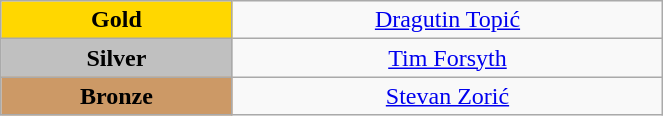<table class="wikitable" style="text-align:center; " width="35%">
<tr>
<td bgcolor="gold"><strong>Gold</strong></td>
<td><a href='#'>Dragutin Topić</a><br>  <small><em></em></small></td>
</tr>
<tr>
<td bgcolor="silver"><strong>Silver</strong></td>
<td><a href='#'>Tim Forsyth</a><br>  <small><em></em></small></td>
</tr>
<tr>
<td bgcolor="CC9966"><strong>Bronze</strong></td>
<td><a href='#'>Stevan Zorić</a><br>  <small><em></em></small></td>
</tr>
</table>
